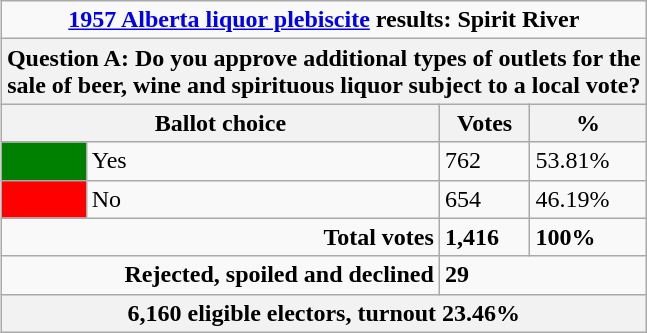<table class="wikitable" align=right>
<tr>
<td colspan=4 align=center><strong><a href='#'>1957 Alberta liquor plebiscite</a> results: Spirit River</strong></td>
</tr>
<tr>
<th colspan=4>Question A: Do you approve additional types of outlets for the<br> sale of beer, wine and spirituous liquor subject to a local vote?</th>
</tr>
<tr>
<th colspan=2>Ballot choice</th>
<th>Votes</th>
<th>%</th>
</tr>
<tr>
<td bgcolor=green></td>
<td>Yes</td>
<td>762</td>
<td>53.81%</td>
</tr>
<tr>
<td bgcolor=red></td>
<td>No</td>
<td>654</td>
<td>46.19%</td>
</tr>
<tr>
<td align=right colspan=2><strong>Total votes</strong></td>
<td><strong>1,416</strong></td>
<td><strong>100%</strong></td>
</tr>
<tr>
<td align=right colspan=2><strong>Rejected, spoiled and declined</strong></td>
<td colspan=2><strong>29</strong></td>
</tr>
<tr>
<th colspan=4>6,160 eligible electors, turnout 23.46%</th>
</tr>
</table>
